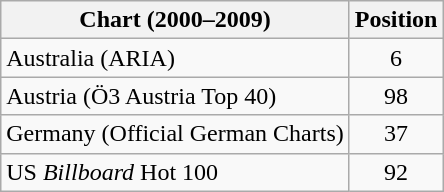<table class="wikitable sortable">
<tr>
<th scope="col">Chart (2000–2009)</th>
<th scope="col">Position</th>
</tr>
<tr>
<td>Australia (ARIA)</td>
<td align="center">6</td>
</tr>
<tr>
<td>Austria (Ö3 Austria Top 40)</td>
<td align="center">98</td>
</tr>
<tr>
<td>Germany (Official German Charts)</td>
<td align="center">37</td>
</tr>
<tr>
<td>US <em>Billboard</em> Hot 100</td>
<td align="center">92</td>
</tr>
</table>
